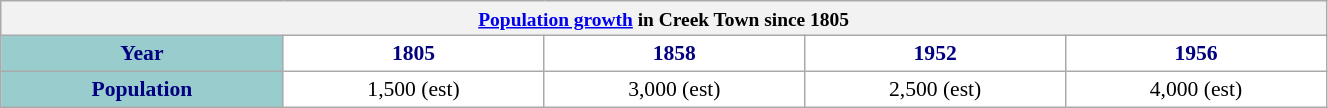<table class="wikitable" style="font-size:90%; width:70%; border:0; text-align:center; line-height:120%;">
<tr>
<th colspan="24" style="text-align:center;font-size:90%;"><a href='#'>Population growth</a> in Creek Town since 1805</th>
</tr>
<tr>
<th style="background:#9cc; color:navy; height:17px;">Year</th>
<th style="background:#fff; color:navy;">1805</th>
<th style="background:#fff; color:navy;">1858</th>
<th style="background:#fff; color:navy;">1952</th>
<th style="background:#fff; color:navy;">1956</th>
</tr>
<tr style="text-align:center;">
<th style="background:#9cc; color:navy; height:17px;">Population</th>
<td style="background:#fff; color:black;">1,500 (est)</td>
<td style="background:#fff; color:black;">3,000 (est)</td>
<td style="background:#fff; color:black;">2,500 (est)</td>
<td style="background:#fff; color:black;">4,000 (est)</td>
</tr>
<tr>
</tr>
</table>
